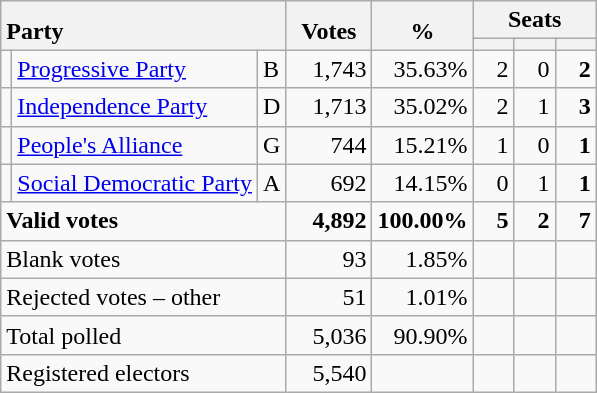<table class="wikitable" border="1" style="text-align:right;">
<tr>
<th style="text-align:left;" valign=bottom rowspan=2 colspan=3>Party</th>
<th align=center valign=bottom rowspan=2 width="50">Votes</th>
<th align=center valign=bottom rowspan=2 width="50">%</th>
<th colspan=3>Seats</th>
</tr>
<tr>
<th align=center valign=bottom width="20"><small></small></th>
<th align=center valign=bottom width="20"><small><a href='#'></a></small></th>
<th align=center valign=bottom width="20"><small></small></th>
</tr>
<tr>
<td></td>
<td align=left><a href='#'>Progressive Party</a></td>
<td align=left>B</td>
<td>1,743</td>
<td>35.63%</td>
<td>2</td>
<td>0</td>
<td><strong>2</strong></td>
</tr>
<tr>
<td></td>
<td align=left><a href='#'>Independence Party</a></td>
<td align=left>D</td>
<td>1,713</td>
<td>35.02%</td>
<td>2</td>
<td>1</td>
<td><strong>3</strong></td>
</tr>
<tr>
<td></td>
<td align=left><a href='#'>People's Alliance</a></td>
<td align=left>G</td>
<td>744</td>
<td>15.21%</td>
<td>1</td>
<td>0</td>
<td><strong>1</strong></td>
</tr>
<tr>
<td></td>
<td align=left><a href='#'>Social Democratic Party</a></td>
<td align=left>A</td>
<td>692</td>
<td>14.15%</td>
<td>0</td>
<td>1</td>
<td><strong>1</strong></td>
</tr>
<tr style="font-weight:bold">
<td align=left colspan=3>Valid votes</td>
<td>4,892</td>
<td>100.00%</td>
<td>5</td>
<td>2</td>
<td>7</td>
</tr>
<tr>
<td align=left colspan=3>Blank votes</td>
<td>93</td>
<td>1.85%</td>
<td></td>
<td></td>
<td></td>
</tr>
<tr>
<td align=left colspan=3>Rejected votes – other</td>
<td>51</td>
<td>1.01%</td>
<td></td>
<td></td>
<td></td>
</tr>
<tr>
<td align=left colspan=3>Total polled</td>
<td>5,036</td>
<td>90.90%</td>
<td></td>
<td></td>
<td></td>
</tr>
<tr>
<td align=left colspan=3>Registered electors</td>
<td>5,540</td>
<td></td>
<td></td>
<td></td>
<td></td>
</tr>
</table>
